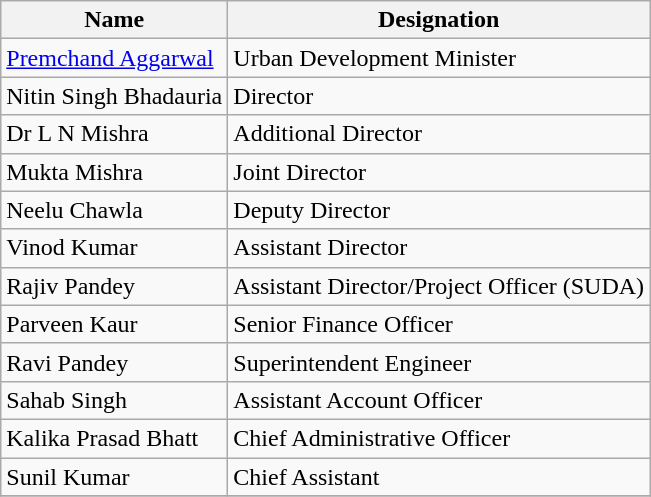<table class="wikitable">
<tr>
<th>Name</th>
<th>Designation</th>
</tr>
<tr>
<td><a href='#'>Premchand Aggarwal</a></td>
<td>Urban Development Minister</td>
</tr>
<tr>
<td>Nitin Singh Bhadauria </td>
<td>Director</td>
</tr>
<tr>
<td>Dr L N Mishra </td>
<td>Additional Director</td>
</tr>
<tr>
<td>Mukta Mishra </td>
<td>Joint Director</td>
</tr>
<tr>
<td>Neelu Chawla </td>
<td>Deputy Director</td>
</tr>
<tr>
<td>Vinod Kumar</td>
<td>Assistant Director</td>
</tr>
<tr>
<td>Rajiv Pandey</td>
<td>Assistant Director/Project Officer (SUDA)</td>
</tr>
<tr>
<td>Parveen Kaur</td>
<td>Senior Finance Officer</td>
</tr>
<tr>
<td>Ravi Pandey</td>
<td>Superintendent Engineer</td>
</tr>
<tr>
<td>Sahab Singh</td>
<td>Assistant Account Officer</td>
</tr>
<tr>
<td>Kalika Prasad Bhatt</td>
<td>Chief Administrative Officer</td>
</tr>
<tr>
<td>Sunil Kumar</td>
<td>Chief Assistant</td>
</tr>
<tr>
</tr>
</table>
